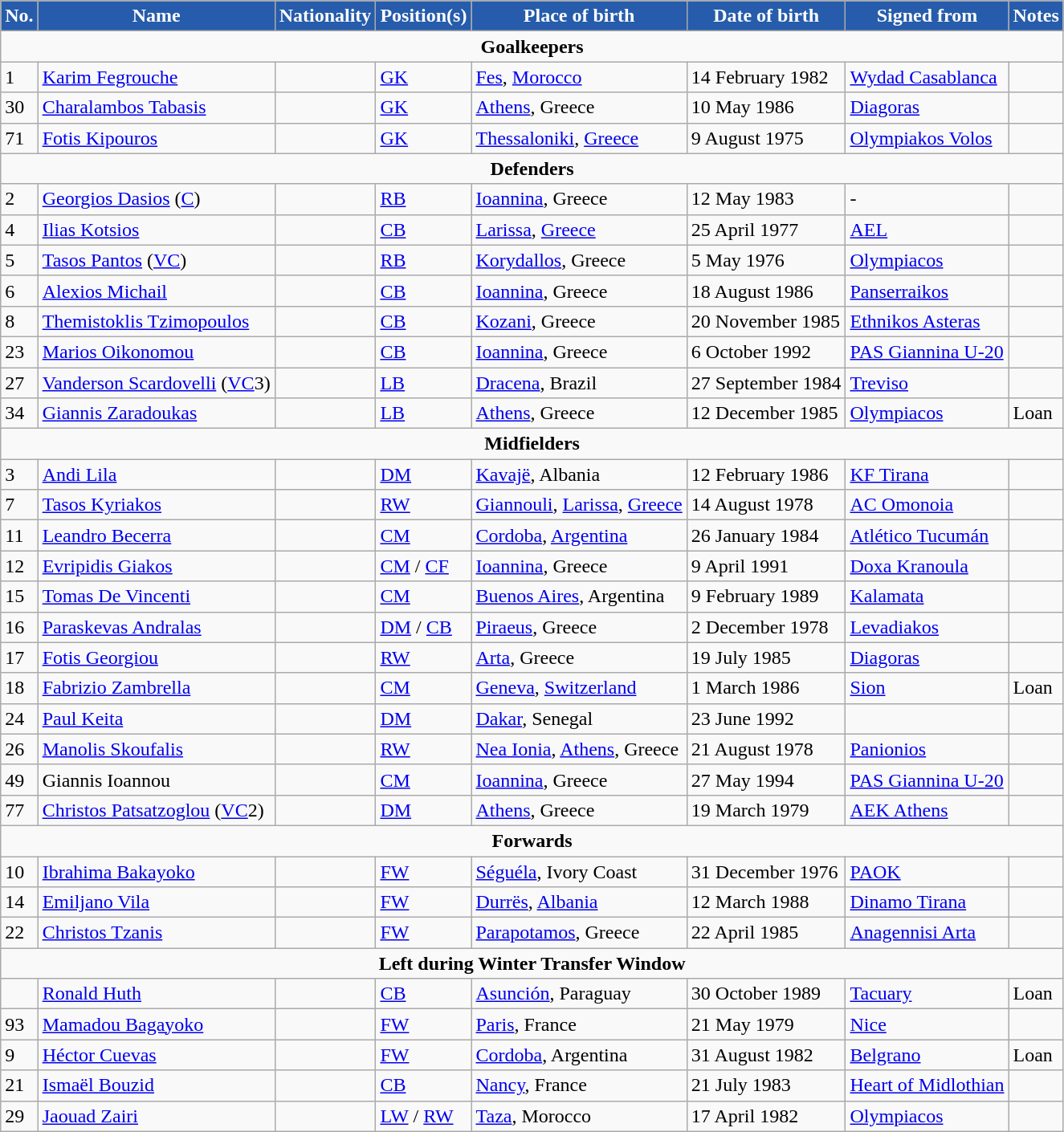<table class="wikitable">
<tr>
<th style="background:#265cab; color:white; text-align:center;">No.</th>
<th style="background:#265cab; color:white; text-align:center;">Name</th>
<th style="background:#265cab; color:white; text-align:center;">Nationality</th>
<th style="background:#265cab; color:white; text-align:center;">Position(s)</th>
<th style="background:#265cab; color:white; text-align:center;">Place of birth</th>
<th style="background:#265cab; color:white; text-align:center;">Date of birth</th>
<th style="background:#265cab; color:white; text-align:center;">Signed from</th>
<th style="background:#265cab; color:white; text-align:center;">Notes</th>
</tr>
<tr>
<td colspan="8" style="text-align:center;"><strong>Goalkeepers</strong></td>
</tr>
<tr>
<td>1</td>
<td><a href='#'>Karim Fegrouche</a></td>
<td></td>
<td><a href='#'>GK</a></td>
<td><a href='#'>Fes</a>, <a href='#'>Morocco</a></td>
<td>14 February 1982</td>
<td> <a href='#'>Wydad Casablanca</a></td>
<td></td>
</tr>
<tr>
<td>30</td>
<td><a href='#'>Charalambos Tabasis</a></td>
<td></td>
<td><a href='#'>GK</a></td>
<td><a href='#'>Athens</a>, Greece</td>
<td>10 May 1986</td>
<td> <a href='#'>Diagoras</a></td>
<td></td>
</tr>
<tr>
<td>71</td>
<td><a href='#'>Fotis Kipouros</a></td>
<td></td>
<td><a href='#'>GK</a></td>
<td><a href='#'>Thessaloniki</a>, <a href='#'>Greece</a></td>
<td>9 August 1975</td>
<td> <a href='#'>Olympiakos Volos</a></td>
<td></td>
</tr>
<tr>
<td colspan="8" style="text-align:center;"><strong>Defenders</strong></td>
</tr>
<tr>
<td>2</td>
<td><a href='#'>Georgios Dasios</a> (<a href='#'>C</a>)</td>
<td></td>
<td><a href='#'>RB</a></td>
<td><a href='#'>Ioannina</a>, Greece</td>
<td>12 May 1983</td>
<td>-</td>
<td></td>
</tr>
<tr>
<td>4</td>
<td><a href='#'>Ilias Kotsios</a></td>
<td></td>
<td><a href='#'>CB</a></td>
<td><a href='#'>Larissa</a>, <a href='#'>Greece</a></td>
<td>25 April 1977</td>
<td> <a href='#'>AEL</a></td>
<td></td>
</tr>
<tr>
<td>5</td>
<td><a href='#'>Tasos Pantos</a> (<a href='#'>VC</a>)</td>
<td></td>
<td><a href='#'>RB</a></td>
<td><a href='#'>Korydallos</a>, Greece</td>
<td>5 May 1976</td>
<td> <a href='#'>Olympiacos</a></td>
<td></td>
</tr>
<tr>
<td>6</td>
<td><a href='#'>Alexios Michail</a></td>
<td></td>
<td><a href='#'>CB</a></td>
<td><a href='#'>Ioannina</a>, Greece</td>
<td>18 August 1986</td>
<td> <a href='#'>Panserraikos</a></td>
<td></td>
</tr>
<tr>
<td>8</td>
<td><a href='#'>Themistoklis Tzimopoulos</a></td>
<td></td>
<td><a href='#'>CB</a></td>
<td><a href='#'>Kozani</a>, Greece</td>
<td>20 November 1985</td>
<td> <a href='#'>Ethnikos Asteras</a></td>
<td></td>
</tr>
<tr>
<td>23</td>
<td><a href='#'>Marios Oikonomou</a></td>
<td></td>
<td><a href='#'>CB</a></td>
<td><a href='#'>Ioannina</a>, Greece</td>
<td>6 October 1992</td>
<td> <a href='#'>PAS Giannina U-20</a></td>
<td></td>
</tr>
<tr>
<td>27</td>
<td><a href='#'>Vanderson Scardovelli</a> (<a href='#'>VC</a>3)</td>
<td> </td>
<td><a href='#'>LB</a></td>
<td><a href='#'>Dracena</a>, Brazil</td>
<td>27 September 1984</td>
<td> <a href='#'>Treviso</a></td>
<td></td>
</tr>
<tr>
<td>34</td>
<td><a href='#'>Giannis Zaradoukas</a></td>
<td></td>
<td><a href='#'>LB</a></td>
<td><a href='#'>Athens</a>, Greece</td>
<td>12 December 1985</td>
<td> <a href='#'>Olympiacos</a></td>
<td>Loan</td>
</tr>
<tr>
<td colspan="8" style="text-align:center;"><strong>Midfielders</strong></td>
</tr>
<tr>
<td>3</td>
<td><a href='#'>Andi Lila</a></td>
<td></td>
<td><a href='#'>DM</a></td>
<td><a href='#'>Kavajë</a>, Albania</td>
<td>12 February 1986</td>
<td> <a href='#'>KF Tirana</a></td>
<td></td>
</tr>
<tr>
<td>7</td>
<td><a href='#'>Tasos Kyriakos</a></td>
<td></td>
<td><a href='#'>RW</a></td>
<td><a href='#'>Giannouli</a>, <a href='#'>Larissa</a>, <a href='#'>Greece</a></td>
<td>14 August 1978</td>
<td> <a href='#'>AC Omonoia</a></td>
<td></td>
</tr>
<tr>
<td>11</td>
<td><a href='#'>Leandro Becerra</a></td>
<td></td>
<td><a href='#'>CM</a></td>
<td><a href='#'>Cordoba</a>, <a href='#'>Argentina</a></td>
<td>26 January 1984</td>
<td> <a href='#'>Atlético Tucumán</a></td>
<td></td>
</tr>
<tr>
<td>12</td>
<td><a href='#'>Evripidis Giakos</a></td>
<td></td>
<td><a href='#'>CM</a> / <a href='#'>CF</a></td>
<td><a href='#'>Ioannina</a>, Greece</td>
<td>9 April 1991</td>
<td> <a href='#'>Doxa Kranoula</a></td>
<td></td>
</tr>
<tr>
<td>15</td>
<td><a href='#'>Tomas De Vincenti</a></td>
<td></td>
<td><a href='#'>CM</a></td>
<td><a href='#'>Buenos Aires</a>, Argentina</td>
<td>9 February 1989</td>
<td> <a href='#'>Kalamata</a></td>
<td></td>
</tr>
<tr>
<td>16</td>
<td><a href='#'>Paraskevas Andralas</a></td>
<td></td>
<td><a href='#'>DM</a> / <a href='#'>CB</a></td>
<td><a href='#'>Piraeus</a>, Greece</td>
<td>2 December 1978</td>
<td> <a href='#'>Levadiakos</a></td>
<td></td>
</tr>
<tr>
<td>17</td>
<td><a href='#'>Fotis Georgiou</a></td>
<td></td>
<td><a href='#'>RW</a></td>
<td><a href='#'>Arta</a>, Greece</td>
<td>19 July 1985</td>
<td> <a href='#'>Diagoras</a></td>
<td></td>
</tr>
<tr>
<td>18</td>
<td><a href='#'>Fabrizio Zambrella</a></td>
<td> </td>
<td><a href='#'>CM</a></td>
<td><a href='#'>Geneva</a>, <a href='#'>Switzerland</a></td>
<td>1 March 1986</td>
<td> <a href='#'>Sion</a></td>
<td>Loan</td>
</tr>
<tr>
<td>24</td>
<td><a href='#'>Paul Keita</a></td>
<td></td>
<td><a href='#'>DM</a></td>
<td><a href='#'>Dakar</a>, Senegal</td>
<td>23 June 1992</td>
<td></td>
<td></td>
</tr>
<tr>
<td>26</td>
<td><a href='#'>Manolis Skoufalis</a></td>
<td></td>
<td><a href='#'>RW</a></td>
<td><a href='#'>Nea Ionia</a>, <a href='#'>Athens</a>, Greece</td>
<td>21 August 1978</td>
<td> <a href='#'>Panionios</a></td>
<td></td>
</tr>
<tr>
<td>49</td>
<td>Giannis Ioannou</td>
<td></td>
<td><a href='#'>CM</a></td>
<td><a href='#'>Ioannina</a>, Greece</td>
<td>27 May 1994</td>
<td> <a href='#'>PAS Giannina U-20</a></td>
<td></td>
</tr>
<tr>
<td>77</td>
<td><a href='#'>Christos Patsatzoglou</a> (<a href='#'>VC</a>2)</td>
<td></td>
<td><a href='#'>DM</a></td>
<td><a href='#'>Athens</a>, Greece</td>
<td>19 March 1979</td>
<td> <a href='#'>AEK Athens</a></td>
<td></td>
</tr>
<tr>
<td colspan="8" style="text-align:center;"><strong>Forwards</strong></td>
</tr>
<tr>
<td>10</td>
<td><a href='#'>Ibrahima Bakayoko</a></td>
<td></td>
<td><a href='#'>FW</a></td>
<td><a href='#'>Séguéla</a>, Ivory Coast</td>
<td>31 December 1976</td>
<td> <a href='#'>PAOK</a></td>
<td></td>
</tr>
<tr>
<td>14</td>
<td><a href='#'>Emiljano Vila</a></td>
<td></td>
<td><a href='#'>FW</a></td>
<td><a href='#'>Durrës</a>, <a href='#'>Albania</a></td>
<td>12 March 1988</td>
<td> <a href='#'>Dinamo Tirana</a></td>
<td></td>
</tr>
<tr>
<td>22</td>
<td><a href='#'>Christos Tzanis</a></td>
<td></td>
<td><a href='#'>FW</a></td>
<td><a href='#'>Parapotamos</a>, Greece</td>
<td>22 April 1985</td>
<td> <a href='#'>Anagennisi Arta</a></td>
<td></td>
</tr>
<tr>
<td colspan="8" style="text-align:center;"><strong>Left during Winter Transfer Window</strong></td>
</tr>
<tr>
<td></td>
<td><a href='#'>Ronald Huth</a></td>
<td> </td>
<td><a href='#'>CB</a></td>
<td><a href='#'>Asunción</a>, Paraguay</td>
<td>30 October 1989</td>
<td> <a href='#'>Tacuary</a></td>
<td>Loan</td>
</tr>
<tr>
<td>93</td>
<td><a href='#'>Mamadou Bagayoko</a></td>
<td> </td>
<td><a href='#'>FW</a></td>
<td><a href='#'>Paris</a>, France</td>
<td>21 May 1979</td>
<td> <a href='#'>Nice</a></td>
<td></td>
</tr>
<tr>
<td>9</td>
<td><a href='#'>Héctor Cuevas</a></td>
<td></td>
<td><a href='#'>FW</a></td>
<td><a href='#'>Cordoba</a>, Argentina</td>
<td>31 August 1982</td>
<td> <a href='#'>Belgrano</a></td>
<td>Loan</td>
</tr>
<tr>
<td>21</td>
<td><a href='#'>Ismaël Bouzid</a></td>
<td> </td>
<td><a href='#'>CB</a></td>
<td><a href='#'>Nancy</a>, France</td>
<td>21 July 1983</td>
<td> <a href='#'>Heart of Midlothian</a></td>
<td></td>
</tr>
<tr>
<td>29</td>
<td><a href='#'>Jaouad Zairi</a></td>
<td></td>
<td><a href='#'>LW</a> / <a href='#'>RW</a></td>
<td><a href='#'>Taza</a>, Morocco</td>
<td>17 April 1982</td>
<td> <a href='#'>Olympiacos</a></td>
<td></td>
</tr>
</table>
